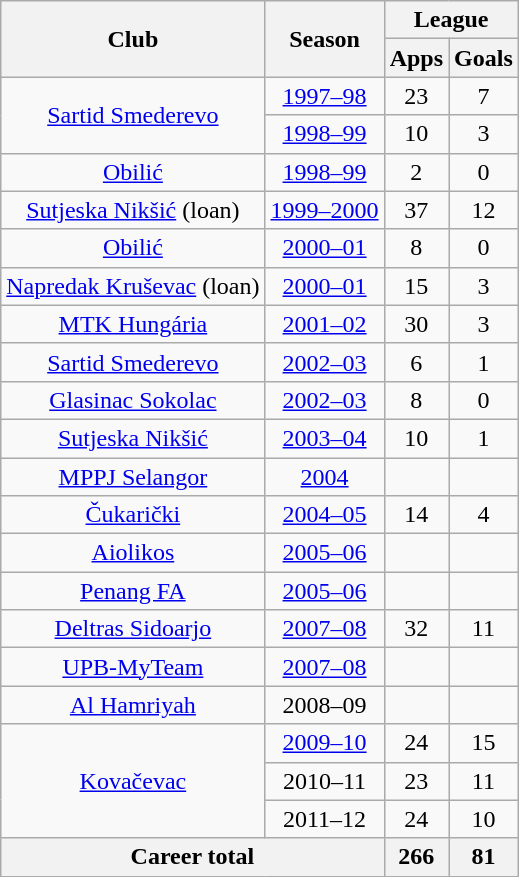<table class="wikitable" style="text-align:center">
<tr>
<th rowspan="2">Club</th>
<th rowspan="2">Season</th>
<th colspan="2">League</th>
</tr>
<tr>
<th>Apps</th>
<th>Goals</th>
</tr>
<tr>
<td rowspan="2"><a href='#'>Sartid Smederevo</a></td>
<td><a href='#'>1997–98</a></td>
<td>23</td>
<td>7</td>
</tr>
<tr>
<td><a href='#'>1998–99</a></td>
<td>10</td>
<td>3</td>
</tr>
<tr>
<td><a href='#'>Obilić</a></td>
<td><a href='#'>1998–99</a></td>
<td>2</td>
<td>0</td>
</tr>
<tr>
<td><a href='#'>Sutjeska Nikšić</a> (loan)</td>
<td><a href='#'>1999–2000</a></td>
<td>37</td>
<td>12</td>
</tr>
<tr>
<td><a href='#'>Obilić</a></td>
<td><a href='#'>2000–01</a></td>
<td>8</td>
<td>0</td>
</tr>
<tr>
<td><a href='#'>Napredak Kruševac</a> (loan)</td>
<td><a href='#'>2000–01</a></td>
<td>15</td>
<td>3</td>
</tr>
<tr>
<td><a href='#'>MTK Hungária</a></td>
<td><a href='#'>2001–02</a></td>
<td>30</td>
<td>3</td>
</tr>
<tr>
<td><a href='#'>Sartid Smederevo</a></td>
<td><a href='#'>2002–03</a></td>
<td>6</td>
<td>1</td>
</tr>
<tr>
<td><a href='#'>Glasinac Sokolac</a></td>
<td><a href='#'>2002–03</a></td>
<td>8</td>
<td>0</td>
</tr>
<tr>
<td><a href='#'>Sutjeska Nikšić</a></td>
<td><a href='#'>2003–04</a></td>
<td>10</td>
<td>1</td>
</tr>
<tr>
<td><a href='#'>MPPJ Selangor</a></td>
<td><a href='#'>2004</a></td>
<td></td>
<td></td>
</tr>
<tr>
<td><a href='#'>Čukarički</a></td>
<td><a href='#'>2004–05</a></td>
<td>14</td>
<td>4</td>
</tr>
<tr>
<td><a href='#'>Aiolikos</a></td>
<td><a href='#'>2005–06</a></td>
<td></td>
<td></td>
</tr>
<tr>
<td><a href='#'>Penang FA</a></td>
<td><a href='#'>2005–06</a></td>
<td></td>
<td></td>
</tr>
<tr>
<td><a href='#'>Deltras Sidoarjo</a></td>
<td><a href='#'>2007–08</a></td>
<td>32</td>
<td>11</td>
</tr>
<tr>
<td><a href='#'>UPB-MyTeam</a></td>
<td><a href='#'>2007–08</a></td>
<td></td>
<td></td>
</tr>
<tr>
<td><a href='#'>Al Hamriyah</a></td>
<td>2008–09</td>
<td></td>
<td></td>
</tr>
<tr>
<td rowspan="3"><a href='#'>Kovačevac</a></td>
<td><a href='#'>2009–10</a></td>
<td>24</td>
<td>15</td>
</tr>
<tr>
<td>2010–11</td>
<td>23</td>
<td>11</td>
</tr>
<tr>
<td>2011–12</td>
<td>24</td>
<td>10</td>
</tr>
<tr>
<th colspan="2">Career total</th>
<th>266</th>
<th>81</th>
</tr>
</table>
